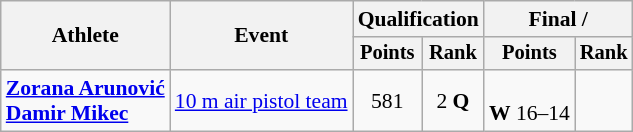<table class="wikitable" style="font-size:90%">
<tr>
<th rowspan="2">Athlete</th>
<th rowspan="2">Event</th>
<th colspan=2>Qualification</th>
<th colspan=2>Final / </th>
</tr>
<tr style="font-size:95%">
<th>Points</th>
<th>Rank</th>
<th>Points</th>
<th>Rank</th>
</tr>
<tr align=center>
<td align=left><strong><a href='#'>Zorana Arunović</a><br><a href='#'>Damir Mikec</a></strong></td>
<td align=left><a href='#'>10 m air pistol team</a></td>
<td>581</td>
<td>2 <strong>Q</strong></td>
<td><br> <strong>W</strong> 16–14</td>
<td></td>
</tr>
</table>
